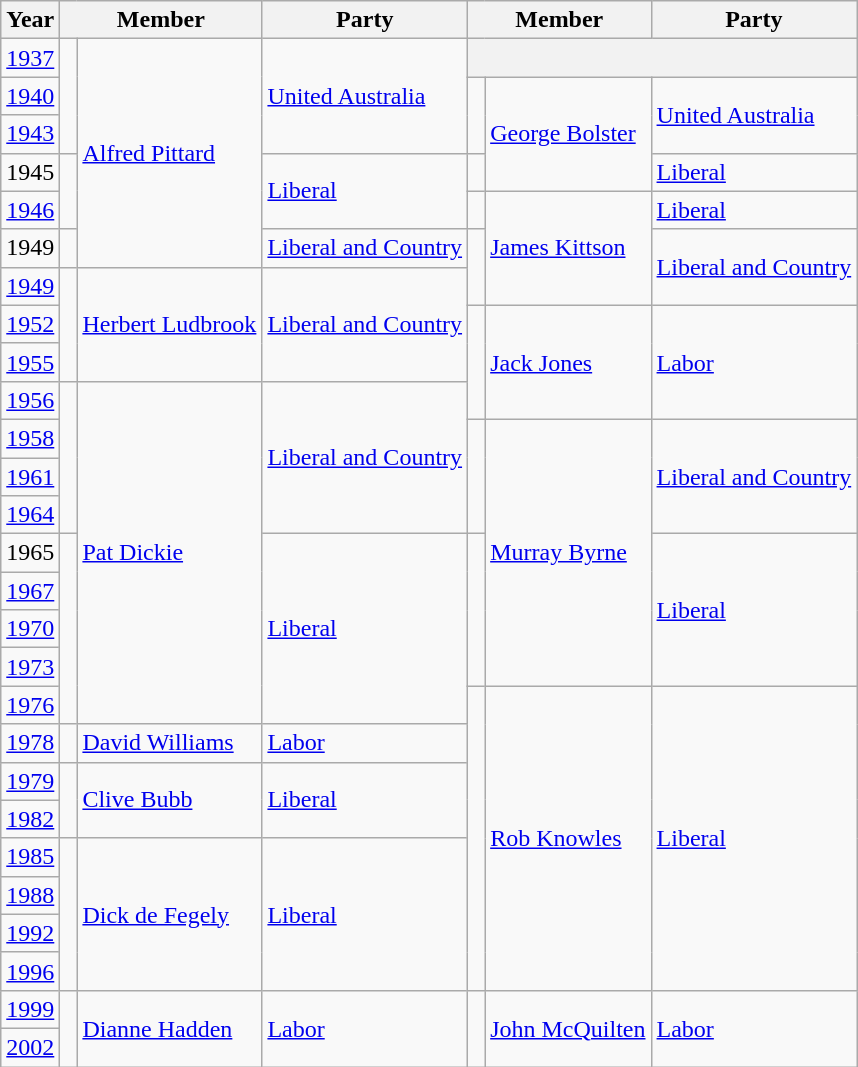<table class="wikitable">
<tr>
<th>Year</th>
<th colspan="2">Member</th>
<th>Party</th>
<th colspan="2">Member</th>
<th>Party</th>
</tr>
<tr>
<td><a href='#'>1937</a></td>
<td rowspan="3" > </td>
<td rowspan="6"><a href='#'>Alfred Pittard</a></td>
<td rowspan="3"><a href='#'>United Australia</a></td>
<th colspan="3"></th>
</tr>
<tr>
<td><a href='#'>1940</a></td>
<td rowspan="2" > </td>
<td rowspan="3"><a href='#'>George Bolster</a></td>
<td rowspan="2"><a href='#'>United Australia</a></td>
</tr>
<tr>
<td><a href='#'>1943</a></td>
</tr>
<tr>
<td>1945</td>
<td rowspan="2" > </td>
<td rowspan="2"><a href='#'>Liberal</a></td>
<td> </td>
<td><a href='#'>Liberal</a></td>
</tr>
<tr>
<td><a href='#'>1946</a></td>
<td> </td>
<td rowspan="3"><a href='#'>James Kittson</a></td>
<td><a href='#'>Liberal</a></td>
</tr>
<tr>
<td>1949</td>
<td> </td>
<td><a href='#'>Liberal and Country</a></td>
<td rowspan="2" > </td>
<td rowspan="2"><a href='#'>Liberal and Country</a></td>
</tr>
<tr>
<td><a href='#'>1949</a></td>
<td rowspan="3" > </td>
<td rowspan="3"><a href='#'>Herbert Ludbrook</a></td>
<td rowspan="3"><a href='#'>Liberal and Country</a></td>
</tr>
<tr>
<td><a href='#'>1952</a></td>
<td rowspan="3" > </td>
<td rowspan="3"><a href='#'>Jack Jones</a></td>
<td rowspan="3"><a href='#'>Labor</a></td>
</tr>
<tr>
<td><a href='#'>1955</a></td>
</tr>
<tr>
<td><a href='#'>1956</a></td>
<td rowspan="4" > </td>
<td rowspan="9"><a href='#'>Pat Dickie</a></td>
<td rowspan="4"><a href='#'>Liberal and Country</a></td>
</tr>
<tr>
<td><a href='#'>1958</a></td>
<td rowspan="3" > </td>
<td rowspan="7"><a href='#'>Murray Byrne</a></td>
<td rowspan="3"><a href='#'>Liberal and Country</a></td>
</tr>
<tr>
<td><a href='#'>1961</a></td>
</tr>
<tr>
<td><a href='#'>1964</a></td>
</tr>
<tr>
<td>1965</td>
<td rowspan="5" > </td>
<td rowspan="5"><a href='#'>Liberal</a></td>
<td rowspan="4" > </td>
<td rowspan="4"><a href='#'>Liberal</a></td>
</tr>
<tr>
<td><a href='#'>1967</a></td>
</tr>
<tr>
<td><a href='#'>1970</a></td>
</tr>
<tr>
<td><a href='#'>1973</a></td>
</tr>
<tr>
<td><a href='#'>1976</a></td>
<td rowspan="8" > </td>
<td rowspan="8"><a href='#'>Rob Knowles</a></td>
<td rowspan="8"><a href='#'>Liberal</a></td>
</tr>
<tr>
<td><a href='#'>1978</a></td>
<td> </td>
<td><a href='#'>David Williams</a></td>
<td><a href='#'>Labor</a></td>
</tr>
<tr>
<td><a href='#'>1979</a></td>
<td rowspan="2" > </td>
<td rowspan="2"><a href='#'>Clive Bubb</a></td>
<td rowspan="2"><a href='#'>Liberal</a></td>
</tr>
<tr>
<td><a href='#'>1982</a></td>
</tr>
<tr>
<td><a href='#'>1985</a></td>
<td rowspan="4" > </td>
<td rowspan="4"><a href='#'>Dick de Fegely</a></td>
<td rowspan="4"><a href='#'>Liberal</a></td>
</tr>
<tr>
<td><a href='#'>1988</a></td>
</tr>
<tr>
<td><a href='#'>1992</a></td>
</tr>
<tr>
<td><a href='#'>1996</a></td>
</tr>
<tr>
<td><a href='#'>1999</a></td>
<td rowspan="2" > </td>
<td rowspan="2"><a href='#'>Dianne Hadden</a></td>
<td rowspan="2"><a href='#'>Labor</a></td>
<td rowspan="2" > </td>
<td rowspan="2"><a href='#'>John McQuilten</a></td>
<td rowspan="2"><a href='#'>Labor</a></td>
</tr>
<tr>
<td><a href='#'>2002</a></td>
</tr>
</table>
